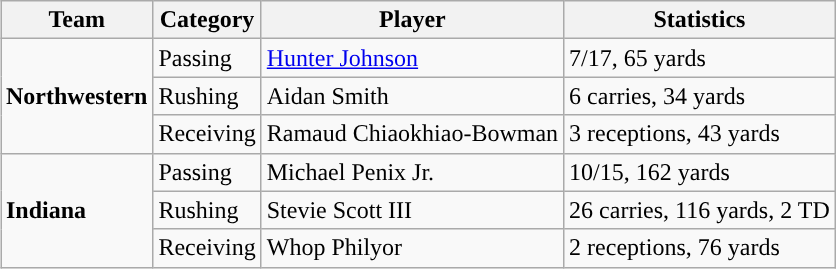<table class="wikitable" style="float: right;">
<tr>
<th>Team</th>
<th>Category</th>
<th>Player</th>
<th>Statistics</th>
</tr>
<tr>
<td rowspan=3><strong>Northwestern</strong></td>
<td>Passing</td>
<td><a href='#'>Hunter Johnson</a></td>
<td>7/17, 65 yards</td>
</tr>
<tr>
<td>Rushing</td>
<td>Aidan Smith</td>
<td>6 carries, 34 yards</td>
</tr>
<tr>
<td>Receiving</td>
<td>Ramaud Chiaokhiao-Bowman</td>
<td>3 receptions, 43 yards</td>
</tr>
<tr>
<td rowspan=3><strong>Indiana</strong></td>
<td>Passing</td>
<td>Michael Penix Jr.</td>
<td>10/15, 162 yards</td>
</tr>
<tr>
<td>Rushing</td>
<td>Stevie Scott III</td>
<td>26 carries, 116 yards, 2 TD</td>
</tr>
<tr>
<td>Receiving</td>
<td>Whop Philyor</td>
<td>2 receptions, 76 yards</td>
</tr>
</table>
